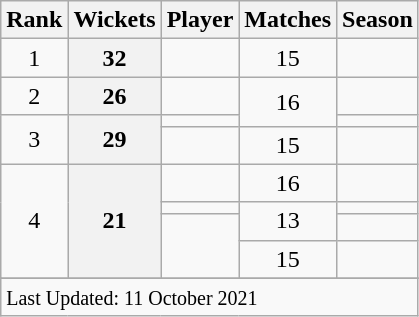<table class="wikitable">
<tr>
<th>Rank</th>
<th>Wickets</th>
<th>Player</th>
<th>Matches</th>
<th>Season</th>
</tr>
<tr>
<td align=center>1</td>
<th scope=row style=text-align:center;>32</th>
<td></td>
<td align=center>15</td>
<td></td>
</tr>
<tr>
<td align=center>2</td>
<th scope=row style=text-align:center;>26</th>
<td></td>
<td align=center rowspan=2>16</td>
<td></td>
</tr>
<tr>
<td align=center rowspan=2>3</td>
<th scope=row style=text-align:center; rowspan=2>29</th>
<td></td>
<td></td>
</tr>
<tr>
<td></td>
<td align=center>15</td>
<td></td>
</tr>
<tr>
<td align=center rowspan=4>4</td>
<th scope=row style=text-align:center; rowspan=4>21</th>
<td></td>
<td align=center>16</td>
<td></td>
</tr>
<tr>
<td></td>
<td align=center rowspan=2>13</td>
<td></td>
</tr>
<tr>
<td rowspan=2></td>
<td></td>
</tr>
<tr>
<td align=center>15</td>
<td></td>
</tr>
<tr>
</tr>
<tr class=sortbottom>
<td colspan=6><small>Last Updated: 11 October 2021</small></td>
</tr>
</table>
